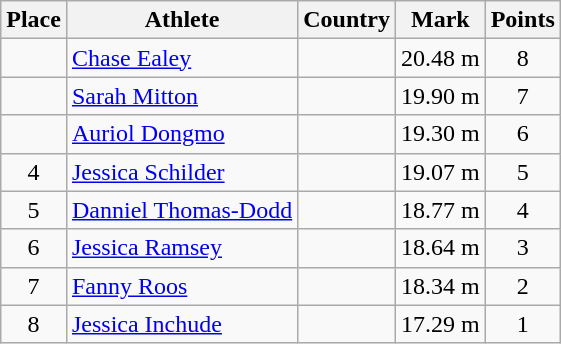<table class="wikitable">
<tr>
<th>Place</th>
<th>Athlete</th>
<th>Country</th>
<th>Mark</th>
<th>Points</th>
</tr>
<tr>
<td align=center></td>
<td><a href='#'>Chase Ealey</a></td>
<td></td>
<td>20.48 m</td>
<td align=center>8</td>
</tr>
<tr>
<td align=center></td>
<td><a href='#'>Sarah Mitton</a></td>
<td></td>
<td>19.90 m</td>
<td align=center>7</td>
</tr>
<tr>
<td align=center></td>
<td><a href='#'>Auriol Dongmo</a></td>
<td></td>
<td>19.30 m</td>
<td align=center>6</td>
</tr>
<tr>
<td align=center>4</td>
<td><a href='#'>Jessica Schilder</a></td>
<td></td>
<td>19.07 m</td>
<td align=center>5</td>
</tr>
<tr>
<td align=center>5</td>
<td><a href='#'>Danniel Thomas-Dodd</a></td>
<td></td>
<td>18.77 m</td>
<td align=center>4</td>
</tr>
<tr>
<td align=center>6</td>
<td><a href='#'>Jessica Ramsey</a></td>
<td></td>
<td>18.64 m</td>
<td align=center>3</td>
</tr>
<tr>
<td align=center>7</td>
<td><a href='#'>Fanny Roos</a></td>
<td></td>
<td>18.34 m</td>
<td align=center>2</td>
</tr>
<tr>
<td align=center>8</td>
<td><a href='#'>Jessica Inchude</a></td>
<td></td>
<td>17.29 m</td>
<td align=center>1</td>
</tr>
</table>
